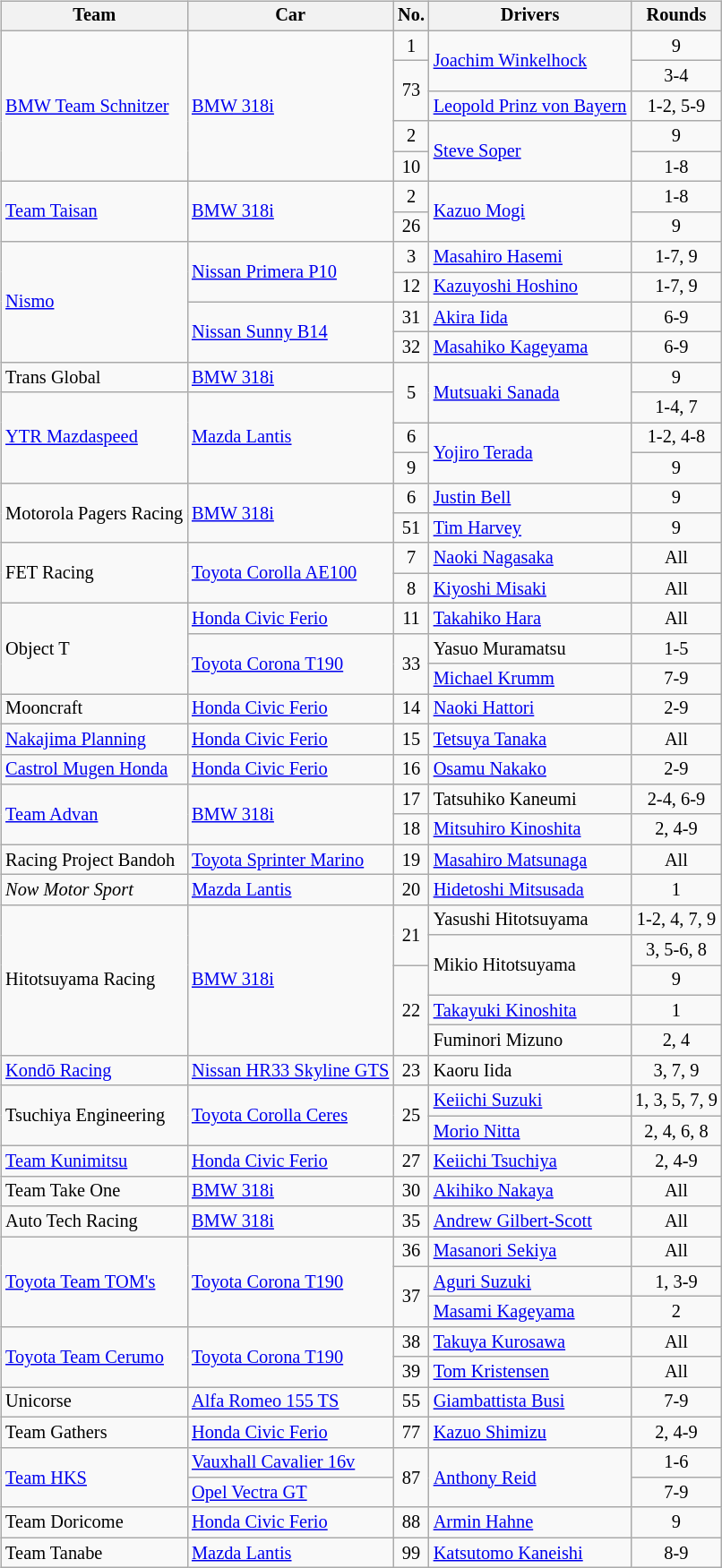<table>
<tr>
<td><br><table class="wikitable" style="font-size: 85%">
<tr>
<th>Team</th>
<th>Car</th>
<th>No.</th>
<th>Drivers</th>
<th>Rounds</th>
</tr>
<tr>
<td rowspan=5><a href='#'>BMW Team Schnitzer</a></td>
<td rowspan=5><a href='#'>BMW 318i</a></td>
<td align="center">1</td>
<td rowspan=2> <a href='#'>Joachim Winkelhock</a></td>
<td align="center">9</td>
</tr>
<tr>
<td align="center" rowspan=2>73</td>
<td align="center">3-4</td>
</tr>
<tr>
<td> <a href='#'>Leopold Prinz von Bayern</a></td>
<td align="center">1-2, 5-9</td>
</tr>
<tr>
<td align="center">2</td>
<td rowspan=2> <a href='#'>Steve Soper</a></td>
<td align="center">9</td>
</tr>
<tr>
<td align="center">10</td>
<td align="center">1-8</td>
</tr>
<tr>
<td rowspan=2><a href='#'>Team Taisan</a></td>
<td rowspan=2><a href='#'>BMW 318i</a></td>
<td align="center">2</td>
<td rowspan=2> <a href='#'>Kazuo Mogi</a></td>
<td align="center">1-8</td>
</tr>
<tr>
<td align="center">26</td>
<td align="center">9</td>
</tr>
<tr>
<td rowspan=4><a href='#'>Nismo</a></td>
<td rowspan=2><a href='#'>Nissan Primera P10</a></td>
<td align="center">3</td>
<td> <a href='#'>Masahiro Hasemi</a></td>
<td align="center">1-7, 9</td>
</tr>
<tr>
<td align="center">12</td>
<td> <a href='#'>Kazuyoshi Hoshino</a></td>
<td align="center">1-7, 9</td>
</tr>
<tr>
<td rowspan=2><a href='#'>Nissan Sunny B14</a></td>
<td align="center">31</td>
<td> <a href='#'>Akira Iida</a></td>
<td align="center">6-9</td>
</tr>
<tr>
<td align="center">32</td>
<td> <a href='#'>Masahiko Kageyama</a></td>
<td align="center">6-9</td>
</tr>
<tr>
<td>Trans Global</td>
<td><a href='#'>BMW 318i</a></td>
<td align="center" rowspan=2>5</td>
<td rowspan=2> <a href='#'>Mutsuaki Sanada</a></td>
<td align="center">9</td>
</tr>
<tr>
<td rowspan=3><a href='#'>YTR Mazdaspeed</a></td>
<td rowspan=3><a href='#'>Mazda Lantis</a></td>
<td align="center">1-4, 7</td>
</tr>
<tr>
<td align="center">6</td>
<td rowspan=2> <a href='#'>Yojiro Terada</a></td>
<td align="center">1-2, 4-8</td>
</tr>
<tr>
<td align="center">9</td>
<td align="center">9</td>
</tr>
<tr>
<td rowspan=2>Motorola Pagers Racing</td>
<td rowspan=2><a href='#'>BMW 318i</a></td>
<td align="center">6</td>
<td> <a href='#'>Justin Bell</a></td>
<td align="center">9</td>
</tr>
<tr>
<td align="center">51</td>
<td> <a href='#'>Tim Harvey</a></td>
<td align="center">9</td>
</tr>
<tr>
<td rowspan=2>FET Racing</td>
<td rowspan=2><a href='#'>Toyota Corolla AE100</a></td>
<td align="center">7</td>
<td> <a href='#'>Naoki Nagasaka</a></td>
<td align="center">All</td>
</tr>
<tr>
<td align="center">8</td>
<td> <a href='#'>Kiyoshi Misaki</a></td>
<td align="center">All</td>
</tr>
<tr>
<td rowspan=3>Object T</td>
<td><a href='#'>Honda Civic Ferio</a></td>
<td align="center">11</td>
<td> <a href='#'>Takahiko Hara</a></td>
<td align="center">All</td>
</tr>
<tr>
<td rowspan=2><a href='#'>Toyota Corona T190</a></td>
<td align="center" rowspan=2>33</td>
<td> Yasuo Muramatsu</td>
<td align="center">1-5</td>
</tr>
<tr>
<td> <a href='#'>Michael Krumm</a></td>
<td align="center">7-9</td>
</tr>
<tr>
<td>Mooncraft</td>
<td><a href='#'>Honda Civic Ferio</a></td>
<td align="center">14</td>
<td> <a href='#'>Naoki Hattori</a></td>
<td align="center">2-9</td>
</tr>
<tr>
<td><a href='#'>Nakajima Planning</a></td>
<td><a href='#'>Honda Civic Ferio</a></td>
<td align="center">15</td>
<td> <a href='#'>Tetsuya Tanaka</a></td>
<td align="center">All</td>
</tr>
<tr>
<td><a href='#'>Castrol Mugen Honda</a></td>
<td><a href='#'>Honda Civic Ferio</a></td>
<td align="center">16</td>
<td> <a href='#'>Osamu Nakako</a></td>
<td align="center">2-9</td>
</tr>
<tr>
<td rowspan=2><a href='#'>Team Advan</a></td>
<td rowspan=2><a href='#'>BMW 318i</a></td>
<td align="center">17</td>
<td> Tatsuhiko Kaneumi</td>
<td align="center">2-4, 6-9</td>
</tr>
<tr>
<td align="center">18</td>
<td> <a href='#'>Mitsuhiro Kinoshita</a></td>
<td align="center">2, 4-9</td>
</tr>
<tr>
<td>Racing Project Bandoh</td>
<td><a href='#'>Toyota Sprinter Marino</a></td>
<td align="center">19</td>
<td> <a href='#'>Masahiro Matsunaga</a></td>
<td align="center">All</td>
</tr>
<tr>
<td><em>Now Motor Sport</em></td>
<td><a href='#'>Mazda Lantis</a></td>
<td align="center">20</td>
<td> <a href='#'>Hidetoshi Mitsusada</a></td>
<td align="center">1</td>
</tr>
<tr>
<td rowspan=5>Hitotsuyama Racing</td>
<td rowspan=5><a href='#'>BMW 318i</a></td>
<td align="center" rowspan=2>21</td>
<td> Yasushi Hitotsuyama</td>
<td align="center">1-2, 4, 7, 9</td>
</tr>
<tr>
<td rowspan=2> Mikio Hitotsuyama</td>
<td align="center">3, 5-6, 8</td>
</tr>
<tr>
<td align="center" rowspan=3>22</td>
<td align="center">9</td>
</tr>
<tr>
<td> <a href='#'>Takayuki Kinoshita</a></td>
<td align="center">1</td>
</tr>
<tr>
<td> Fuminori Mizuno</td>
<td align="center">2, 4</td>
</tr>
<tr>
<td><a href='#'>Kondō Racing</a></td>
<td><a href='#'>Nissan HR33 Skyline GTS</a></td>
<td align="center">23</td>
<td> Kaoru Iida</td>
<td align="center">3, 7, 9</td>
</tr>
<tr>
<td rowspan=2>Tsuchiya Engineering</td>
<td rowspan=2><a href='#'>Toyota Corolla Ceres</a></td>
<td align="center" rowspan=2>25</td>
<td> <a href='#'>Keiichi Suzuki</a></td>
<td align="center">1, 3, 5, 7, 9</td>
</tr>
<tr>
<td> <a href='#'>Morio Nitta</a></td>
<td align="center">2, 4, 6, 8</td>
</tr>
<tr>
<td><a href='#'>Team Kunimitsu</a></td>
<td><a href='#'>Honda Civic Ferio</a></td>
<td align="center">27</td>
<td> <a href='#'>Keiichi Tsuchiya</a></td>
<td align="center">2, 4-9</td>
</tr>
<tr>
<td>Team Take One</td>
<td><a href='#'>BMW 318i</a></td>
<td align="center">30</td>
<td> <a href='#'>Akihiko Nakaya</a></td>
<td align="center">All</td>
</tr>
<tr>
<td>Auto Tech Racing</td>
<td><a href='#'>BMW 318i</a></td>
<td align="center">35</td>
<td> <a href='#'>Andrew Gilbert-Scott</a></td>
<td align="center">All</td>
</tr>
<tr>
<td rowspan=3><a href='#'>Toyota Team TOM's</a></td>
<td rowspan=3><a href='#'>Toyota Corona T190</a></td>
<td align="center">36</td>
<td> <a href='#'>Masanori Sekiya</a></td>
<td align="center">All</td>
</tr>
<tr>
<td align="center" rowspan=2>37</td>
<td> <a href='#'>Aguri Suzuki</a></td>
<td align="center">1, 3-9</td>
</tr>
<tr>
<td> <a href='#'>Masami Kageyama</a></td>
<td align="center">2</td>
</tr>
<tr>
<td rowspan=2><a href='#'>Toyota Team Cerumo</a></td>
<td rowspan=2><a href='#'>Toyota Corona T190</a></td>
<td align="center">38</td>
<td> <a href='#'>Takuya Kurosawa</a></td>
<td align="center">All</td>
</tr>
<tr>
<td align="center">39</td>
<td> <a href='#'>Tom Kristensen</a></td>
<td align="center">All</td>
</tr>
<tr>
<td>Unicorse</td>
<td><a href='#'>Alfa Romeo 155 TS</a></td>
<td align="center">55</td>
<td> <a href='#'>Giambattista Busi</a></td>
<td align="center">7-9</td>
</tr>
<tr>
<td>Team Gathers</td>
<td><a href='#'>Honda Civic Ferio</a></td>
<td align="center">77</td>
<td> <a href='#'>Kazuo Shimizu</a></td>
<td align="center">2, 4-9</td>
</tr>
<tr>
<td rowspan=2><a href='#'>Team HKS</a></td>
<td><a href='#'>Vauxhall Cavalier 16v</a></td>
<td align="center" rowspan=2>87</td>
<td rowspan=2> <a href='#'>Anthony Reid</a></td>
<td align="center">1-6</td>
</tr>
<tr>
<td><a href='#'>Opel Vectra GT</a></td>
<td align="center">7-9</td>
</tr>
<tr>
<td>Team Doricome</td>
<td><a href='#'>Honda Civic Ferio</a></td>
<td align="center">88</td>
<td> <a href='#'>Armin Hahne</a></td>
<td align="center">9</td>
</tr>
<tr>
<td>Team Tanabe</td>
<td><a href='#'>Mazda Lantis</a></td>
<td align="center">99</td>
<td> <a href='#'>Katsutomo Kaneishi</a></td>
<td align="center">8-9</td>
</tr>
</table>
</td>
</tr>
</table>
